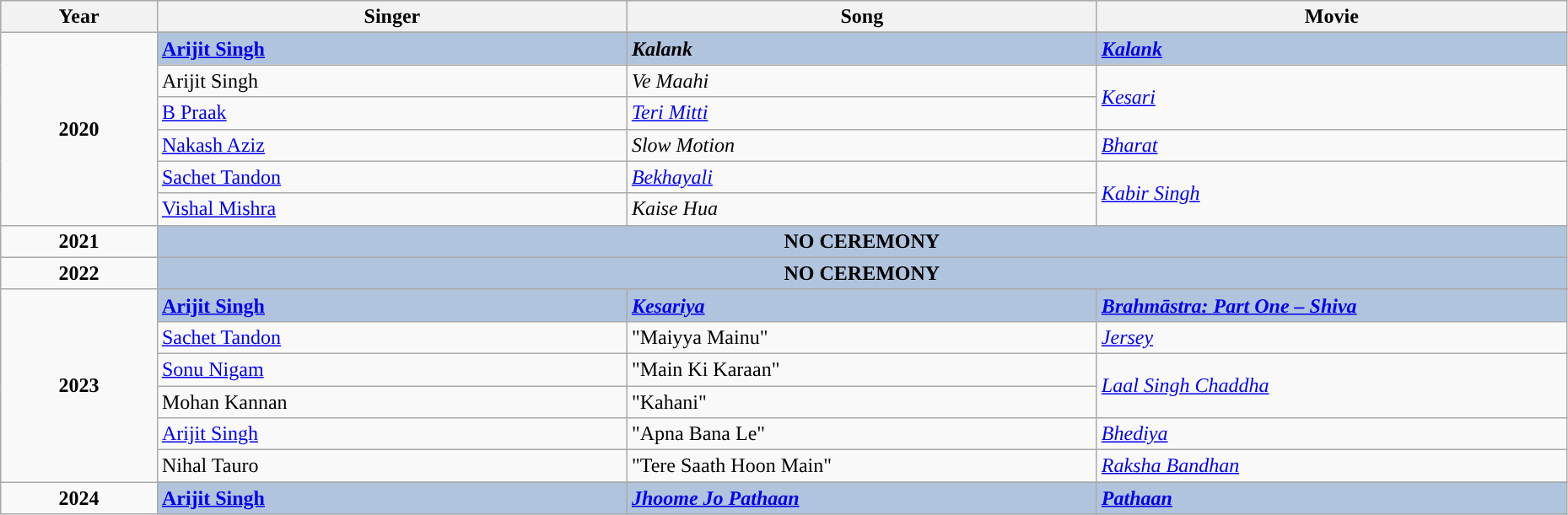<table class="wikitable" style="width:98%;">
<tr style="background:#bebebe;">
<th style="width:10%;">Year</th>
<th style="width:30%;">Singer</th>
<th style="width:30%;">Song</th>
<th style="width:30%;">Movie</th>
</tr>
<tr>
<td rowspan=7 style="text-align:center"><strong>2020</strong></td>
</tr>
<tr style="background:#B0C4DE;">
<td><strong><a href='#'>Arijit Singh</a></strong></td>
<td><strong><em>Kalank</em></strong></td>
<td><strong><em><a href='#'>Kalank</a></em></strong></td>
</tr>
<tr>
<td>Arijit Singh</td>
<td><em>Ve Maahi</em></td>
<td rowspan="2"><a href='#'><em>Kesari</em></a></td>
</tr>
<tr>
<td><a href='#'>B Praak</a></td>
<td><em><a href='#'>Teri Mitti</a></em></td>
</tr>
<tr>
<td><a href='#'>Nakash Aziz</a></td>
<td><em>Slow Motion</em></td>
<td><a href='#'><em>Bharat</em></a></td>
</tr>
<tr>
<td><a href='#'>Sachet Tandon</a></td>
<td><em><a href='#'>Bekhayali</a></em></td>
<td rowspan="2"><em><a href='#'>Kabir Singh</a></em></td>
</tr>
<tr>
<td><a href='#'>Vishal Mishra</a></td>
<td><em>Kaise Hua</em></td>
</tr>
<tr>
<td rowspan=1 style="text-align:center"><strong>2021</strong></td>
<td colspan=3 style="background:#B0C4DE; text-align:center"><strong>NO CEREMONY</strong></td>
</tr>
<tr>
<td rowspan=1 style="text-align:center"><strong>2022</strong></td>
<td colspan=3 style="background:#B0C4DE; text-align:center"><strong>NO CEREMONY</strong></td>
</tr>
<tr>
<td rowspan=7 style="text-align:center"><strong>2023</strong></td>
</tr>
<tr style="background:#B0C4DE">
<td><strong><a href='#'>Arijit Singh</a></strong></td>
<td><strong><em><a href='#'>Kesariya</a></em></strong></td>
<td><strong><em><a href='#'>Brahmāstra: Part One – Shiva</a></em></strong></td>
</tr>
<tr>
<td><a href='#'>Sachet Tandon</a></td>
<td>"Maiyya Mainu"</td>
<td><em><a href='#'>Jersey</a></em></td>
</tr>
<tr>
<td><a href='#'>Sonu Nigam</a></td>
<td>"Main Ki Karaan"</td>
<td rowspan=2><em><a href='#'>Laal Singh Chaddha</a></em></td>
</tr>
<tr>
<td>Mohan Kannan</td>
<td>"Kahani"</td>
</tr>
<tr>
<td><a href='#'>Arijit Singh</a></td>
<td>"Apna Bana Le"</td>
<td><em><a href='#'>Bhediya</a></em></td>
</tr>
<tr>
<td>Nihal Tauro</td>
<td>"Tere Saath Hoon Main"</td>
<td><em><a href='#'>Raksha Bandhan</a></em></td>
</tr>
<tr>
<td rowspan=2 style="text-align:center"><strong>2024</strong></td>
</tr>
<tr style="background:#B0C4DE">
<td><strong><a href='#'>Arijit Singh</a></strong></td>
<td><strong><em><a href='#'>Jhoome Jo Pathaan</a></em></strong></td>
<td><strong><em><a href='#'>Pathaan</a></em></strong></td>
</tr>
</table>
